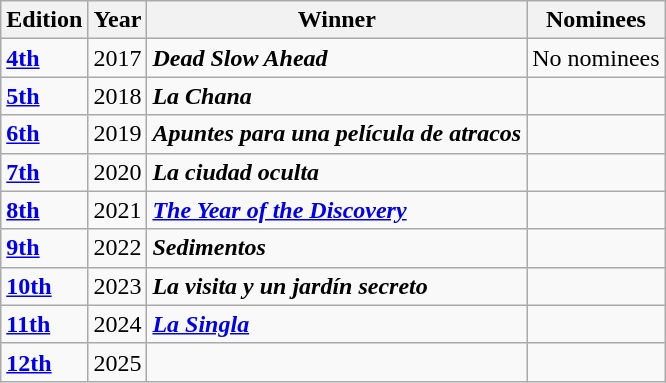<table class="wikitable">
<tr>
<th>Edition</th>
<th>Year</th>
<th>Winner</th>
<th>Nominees</th>
</tr>
<tr>
<td><strong><a href='#'>4th</a></strong></td>
<td>2017</td>
<td><strong><em>Dead Slow Ahead</em></strong></td>
<td>No nominees</td>
</tr>
<tr>
<td><strong><a href='#'>5th</a></strong></td>
<td>2018</td>
<td><strong><em>La Chana</em></strong></td>
<td></td>
</tr>
<tr>
<td><strong><a href='#'>6th</a></strong></td>
<td>2019</td>
<td><strong><em>Apuntes para una película de atracos</em></strong></td>
<td></td>
</tr>
<tr>
<td><strong><a href='#'>7th</a></strong></td>
<td>2020</td>
<td><strong><em>La ciudad oculta</em></strong></td>
<td></td>
</tr>
<tr>
<td><strong><a href='#'>8th</a></strong></td>
<td>2021</td>
<td><strong><em><a href='#'>The Year of the Discovery</a></em></strong></td>
<td></td>
</tr>
<tr>
<td><strong><a href='#'>9th</a></strong></td>
<td>2022</td>
<td><strong><em>Sedimentos</em></strong></td>
<td></td>
</tr>
<tr>
<td><strong><a href='#'>10th</a></strong></td>
<td>2023</td>
<td><strong><em>La visita y un jardín secreto</em></strong></td>
<td></td>
</tr>
<tr>
<td><strong><a href='#'>11th</a></strong></td>
<td>2024</td>
<td><strong><em><a href='#'>La Singla</a></em></strong></td>
<td></td>
</tr>
<tr>
<td><strong><a href='#'>12th</a></strong></td>
<td>2025</td>
<td><strong><em></em></strong></td>
<td></td>
</tr>
</table>
